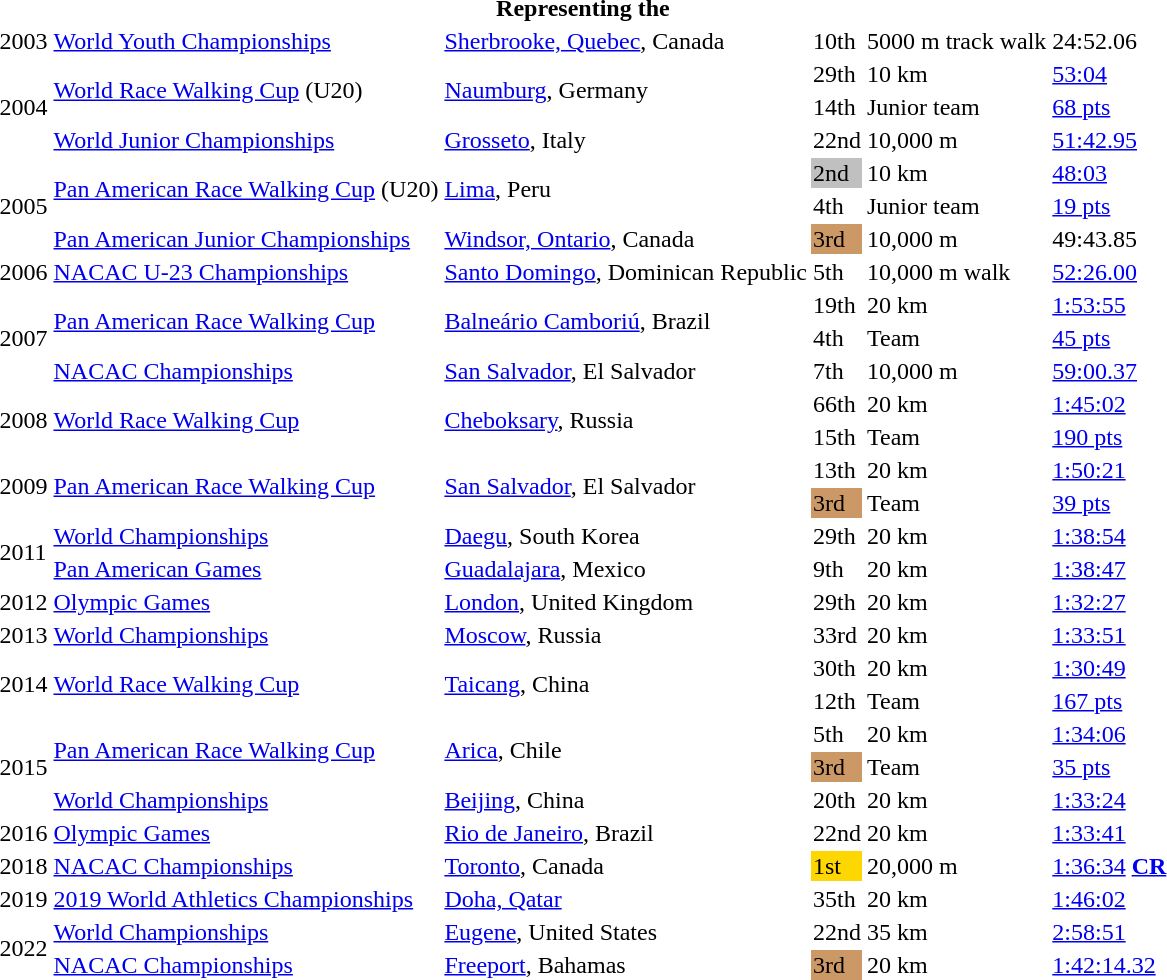<table>
<tr>
<th colspan="6">Representing the </th>
</tr>
<tr>
<td>2003</td>
<td><a href='#'>World Youth Championships</a></td>
<td><a href='#'>Sherbrooke, Quebec</a>, Canada</td>
<td>10th</td>
<td>5000 m track walk</td>
<td>24:52.06</td>
</tr>
<tr>
<td rowspan=3>2004</td>
<td rowspan=2><a href='#'>World Race Walking Cup</a> (U20)</td>
<td rowspan=2><a href='#'>Naumburg</a>, Germany</td>
<td>29th</td>
<td>10 km</td>
<td><a href='#'>53:04</a></td>
</tr>
<tr>
<td>14th</td>
<td>Junior team</td>
<td><a href='#'>68 pts</a></td>
</tr>
<tr>
<td><a href='#'>World Junior Championships</a></td>
<td><a href='#'>Grosseto</a>, Italy</td>
<td>22nd</td>
<td>10,000 m</td>
<td><a href='#'>51:42.95</a></td>
</tr>
<tr>
<td rowspan=3>2005</td>
<td rowspan=2><a href='#'>Pan American Race Walking Cup</a> (U20)</td>
<td rowspan=2><a href='#'>Lima</a>, Peru</td>
<td style="background:silver;">2nd</td>
<td>10 km</td>
<td><a href='#'>48:03</a></td>
</tr>
<tr>
<td>4th</td>
<td>Junior team</td>
<td><a href='#'>19 pts</a></td>
</tr>
<tr>
<td><a href='#'>Pan American Junior Championships</a></td>
<td><a href='#'>Windsor, Ontario</a>, Canada</td>
<td style="background:#c96;">3rd</td>
<td>10,000 m</td>
<td>49:43.85</td>
</tr>
<tr>
<td>2006</td>
<td><a href='#'>NACAC U-23 Championships</a></td>
<td><a href='#'>Santo Domingo</a>, Dominican Republic</td>
<td>5th</td>
<td>10,000 m walk</td>
<td><a href='#'>52:26.00</a></td>
</tr>
<tr>
<td rowspan=3>2007</td>
<td rowspan=2><a href='#'>Pan American Race Walking Cup</a></td>
<td rowspan=2><a href='#'>Balneário Camboriú</a>, Brazil</td>
<td>19th</td>
<td>20 km</td>
<td><a href='#'>1:53:55</a></td>
</tr>
<tr>
<td>4th</td>
<td>Team</td>
<td><a href='#'>45 pts</a></td>
</tr>
<tr>
<td><a href='#'>NACAC Championships</a></td>
<td><a href='#'>San Salvador</a>, El Salvador</td>
<td>7th</td>
<td>10,000 m</td>
<td><a href='#'>59:00.37</a></td>
</tr>
<tr>
<td rowspan=2>2008</td>
<td rowspan=2><a href='#'>World Race Walking Cup</a></td>
<td rowspan=2><a href='#'>Cheboksary</a>, Russia</td>
<td>66th</td>
<td>20 km</td>
<td><a href='#'>1:45:02</a></td>
</tr>
<tr>
<td>15th</td>
<td>Team</td>
<td><a href='#'>190 pts</a></td>
</tr>
<tr>
<td rowspan=2>2009</td>
<td rowspan=2><a href='#'>Pan American Race Walking Cup</a></td>
<td rowspan=2><a href='#'>San Salvador</a>, El Salvador</td>
<td>13th</td>
<td>20 km</td>
<td><a href='#'>1:50:21</a></td>
</tr>
<tr>
<td style="background:#c96;">3rd</td>
<td>Team</td>
<td><a href='#'>39 pts</a></td>
</tr>
<tr>
<td rowspan=2>2011</td>
<td><a href='#'>World Championships</a></td>
<td><a href='#'>Daegu</a>, South Korea</td>
<td>29th</td>
<td>20 km</td>
<td><a href='#'>1:38:54</a></td>
</tr>
<tr>
<td><a href='#'>Pan American Games</a></td>
<td><a href='#'>Guadalajara</a>, Mexico</td>
<td>9th</td>
<td>20 km</td>
<td><a href='#'>1:38:47</a> </td>
</tr>
<tr>
<td>2012</td>
<td><a href='#'>Olympic Games</a></td>
<td><a href='#'>London</a>, United Kingdom</td>
<td>29th</td>
<td>20 km</td>
<td><a href='#'>1:32:27</a></td>
</tr>
<tr>
<td>2013</td>
<td><a href='#'>World Championships</a></td>
<td><a href='#'>Moscow</a>, Russia</td>
<td>33rd</td>
<td>20 km</td>
<td><a href='#'>1:33:51</a></td>
</tr>
<tr>
<td rowspan=2>2014</td>
<td rowspan=2><a href='#'>World Race Walking Cup</a></td>
<td rowspan=2><a href='#'>Taicang</a>, China</td>
<td>30th</td>
<td>20 km</td>
<td><a href='#'>1:30:49</a></td>
</tr>
<tr>
<td>12th</td>
<td>Team</td>
<td><a href='#'>167 pts</a></td>
</tr>
<tr>
<td rowspan=3>2015</td>
<td rowspan=2><a href='#'>Pan American Race Walking Cup</a></td>
<td rowspan=2><a href='#'>Arica</a>, Chile</td>
<td>5th</td>
<td>20 km</td>
<td><a href='#'>1:34:06</a></td>
</tr>
<tr>
<td style="background:#c96;">3rd</td>
<td>Team</td>
<td><a href='#'>35 pts</a></td>
</tr>
<tr>
<td><a href='#'>World Championships</a></td>
<td><a href='#'>Beijing</a>, China</td>
<td>20th</td>
<td>20 km</td>
<td><a href='#'>1:33:24</a></td>
</tr>
<tr>
<td>2016</td>
<td><a href='#'>Olympic Games</a></td>
<td><a href='#'>Rio de Janeiro</a>, Brazil</td>
<td>22nd</td>
<td>20 km</td>
<td><a href='#'>1:33:41</a></td>
</tr>
<tr>
<td>2018</td>
<td><a href='#'>NACAC Championships</a></td>
<td><a href='#'>Toronto</a>, Canada</td>
<td bgcolor=gold>1st</td>
<td>20,000 m</td>
<td><a href='#'>1:36:34</a> <strong><a href='#'>CR</a></strong></td>
</tr>
<tr>
<td>2019</td>
<td><a href='#'>2019 World Athletics Championships</a></td>
<td><a href='#'>Doha, Qatar</a></td>
<td>35th</td>
<td>20 km</td>
<td><a href='#'>1:46:02</a></td>
</tr>
<tr>
<td rowspan=2>2022</td>
<td><a href='#'>World Championships</a></td>
<td><a href='#'>Eugene</a>, United States</td>
<td>22nd</td>
<td>35 km</td>
<td><a href='#'>2:58:51</a> </td>
</tr>
<tr>
<td><a href='#'>NACAC Championships</a></td>
<td><a href='#'>Freeport</a>, Bahamas</td>
<td style="background:#c96;">3rd</td>
<td>20 km</td>
<td><a href='#'>1:42:14.32</a></td>
</tr>
</table>
